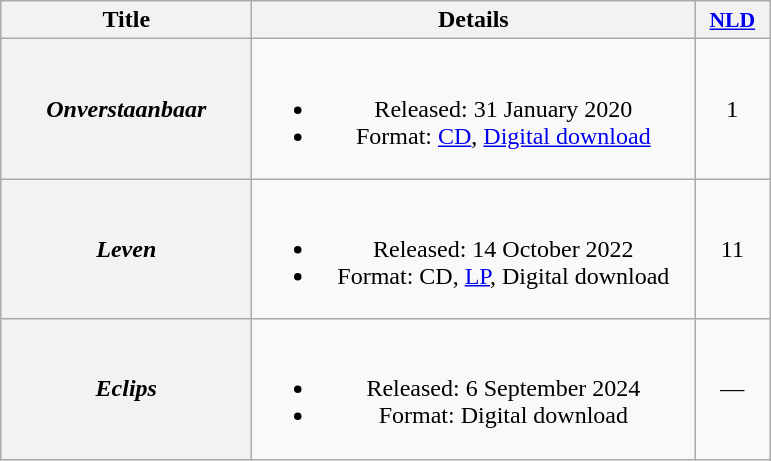<table class="wikitable plainrowheaders" style="text-align:center;">
<tr>
<th scope="col" style="width:10em;">Title</th>
<th scope="col" style="width:18em;">Details</th>
<th scope="col" style="width:3em;font-size:90%;"><a href='#'>NLD</a><br></th>
</tr>
<tr>
<th scope="row"><em>Onverstaanbaar</em></th>
<td><br><ul><li>Released: 31 January 2020</li><li>Format: <a href='#'>CD</a>, <a href='#'>Digital download</a></li></ul></td>
<td>1</td>
</tr>
<tr>
<th scope="row"><em>Leven</em></th>
<td><br><ul><li>Released: 14 October 2022</li><li>Format: CD, <a href='#'>LP</a>, Digital download</li></ul></td>
<td>11</td>
</tr>
<tr>
<th scope="row"><em>Eclips</em></th>
<td><br><ul><li>Released: 6 September 2024</li><li>Format: Digital download</li></ul></td>
<td>—</td>
</tr>
</table>
